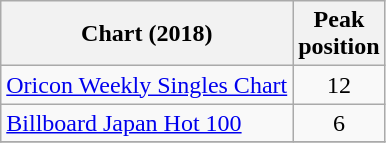<table class="wikitable">
<tr>
<th>Chart (2018)</th>
<th>Peak<br>position</th>
</tr>
<tr>
<td><a href='#'>Oricon Weekly Singles Chart</a></td>
<td align="center">12</td>
</tr>
<tr>
<td><a href='#'>Billboard Japan Hot 100</a></td>
<td align="center">6</td>
</tr>
<tr>
</tr>
</table>
